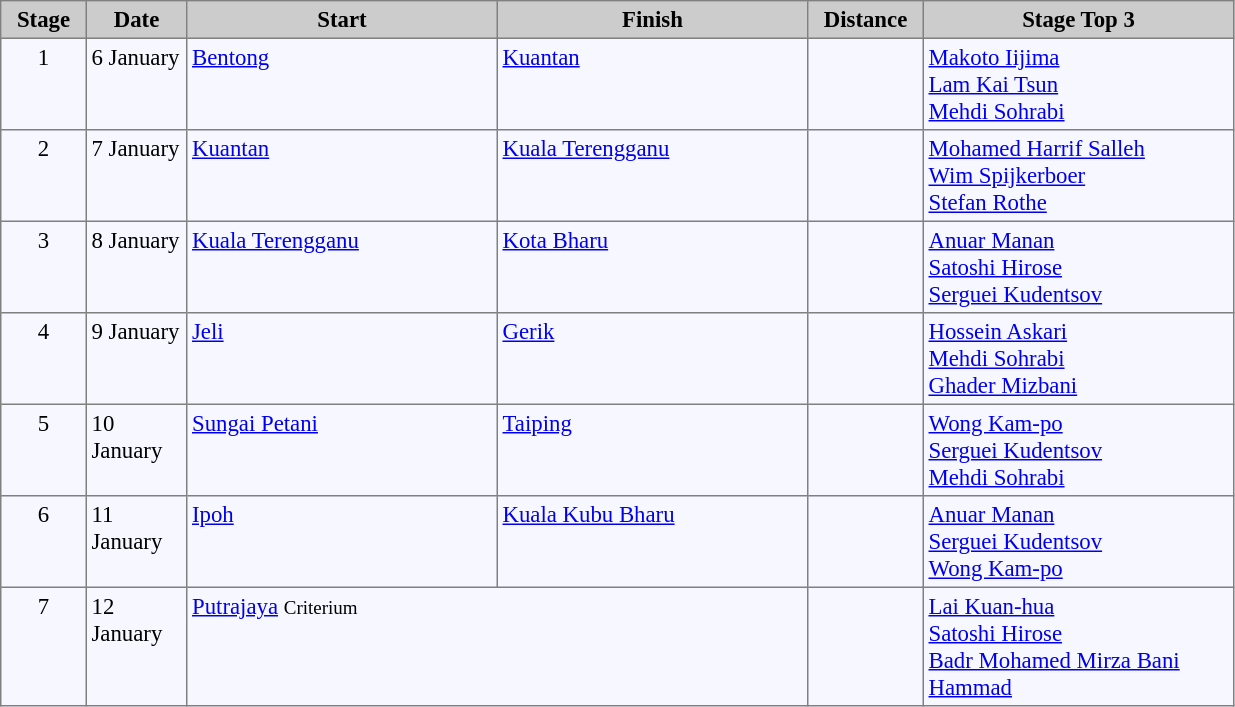<table bgcolor="#f7f8ff" cellpadding="3" cellspacing="0" border="1" style="font-size: 95%; border: gray solid 1px; border-collapse: collapse;">
<tr bgcolor="#CCCCCC">
<td align="center" width="50"><strong>Stage</strong></td>
<td align="center" width="60"><strong>Date</strong></td>
<td align="center" width="200"><strong>Start</strong></td>
<td align="center" width="200"><strong>Finish</strong></td>
<td align="center" width="70"><strong>Distance</strong></td>
<td align="center" width="200"><strong>Stage Top 3</strong></td>
</tr>
<tr valign=top>
<td align=center>1</td>
<td>6 January</td>
<td><a href='#'>Bentong</a></td>
<td><a href='#'>Kuantan</a></td>
<td align=right></td>
<td> <a href='#'>Makoto Iijima</a><br> <a href='#'>Lam Kai Tsun</a><br> <a href='#'>Mehdi Sohrabi</a></td>
</tr>
<tr valign=top>
<td align=center>2</td>
<td>7 January</td>
<td><a href='#'>Kuantan</a></td>
<td><a href='#'>Kuala Terengganu</a></td>
<td align=right></td>
<td> <a href='#'>Mohamed Harrif Salleh</a><br> <a href='#'>Wim Spijkerboer</a><br> <a href='#'>Stefan Rothe</a></td>
</tr>
<tr valign=top>
<td align=center>3</td>
<td>8 January</td>
<td><a href='#'>Kuala Terengganu</a></td>
<td><a href='#'>Kota Bharu</a></td>
<td align=right></td>
<td> <a href='#'>Anuar Manan</a><br> <a href='#'>Satoshi Hirose</a><br> <a href='#'>Serguei Kudentsov</a></td>
</tr>
<tr valign=top>
<td align=center>4</td>
<td>9 January</td>
<td><a href='#'>Jeli</a></td>
<td><a href='#'>Gerik</a></td>
<td align=right></td>
<td> <a href='#'>Hossein Askari</a><br> <a href='#'>Mehdi Sohrabi</a><br> <a href='#'>Ghader Mizbani</a></td>
</tr>
<tr valign=top>
<td align=center>5</td>
<td>10 January</td>
<td><a href='#'>Sungai Petani</a></td>
<td><a href='#'>Taiping</a></td>
<td align=right></td>
<td> <a href='#'>Wong Kam-po</a><br> <a href='#'>Serguei Kudentsov</a><br> <a href='#'>Mehdi Sohrabi</a></td>
</tr>
<tr valign=top>
<td align=center>6</td>
<td>11 January</td>
<td><a href='#'>Ipoh</a></td>
<td><a href='#'>Kuala Kubu Bharu</a></td>
<td align=right></td>
<td> <a href='#'>Anuar Manan</a><br>  <a href='#'>Serguei Kudentsov</a><br>  <a href='#'>Wong Kam-po</a></td>
</tr>
<tr valign=top>
<td align=center>7</td>
<td>12 January</td>
<td colspan=2><a href='#'>Putrajaya</a> <small>Criterium</small></td>
<td align=right></td>
<td> <a href='#'>Lai Kuan-hua</a><br> <a href='#'>Satoshi Hirose</a><br> <a href='#'>Badr Mohamed Mirza Bani Hammad</a></td>
</tr>
</table>
